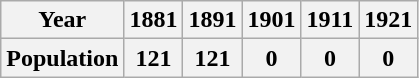<table class="wikitable">
<tr>
<th>Year</th>
<th>1881</th>
<th>1891</th>
<th>1901</th>
<th>1911</th>
<th>1921</th>
</tr>
<tr>
<th>Population</th>
<th>121</th>
<th>121</th>
<th>0</th>
<th>0</th>
<th>0</th>
</tr>
</table>
